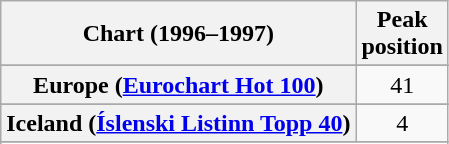<table class="wikitable sortable plainrowheaders" style="text-align:center">
<tr>
<th scope="col">Chart (1996–1997)</th>
<th scope="col">Peak<br>position</th>
</tr>
<tr>
</tr>
<tr>
<th scope="row">Europe (<a href='#'>Eurochart Hot 100</a>)</th>
<td>41</td>
</tr>
<tr>
</tr>
<tr>
<th scope="row">Iceland (<a href='#'>Íslenski Listinn Topp 40</a>)</th>
<td>4</td>
</tr>
<tr>
</tr>
<tr>
</tr>
<tr>
</tr>
<tr>
</tr>
</table>
